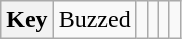<table class="wikitable">
<tr>
<th>Key</th>
<td> Buzzed</td>
<td></td>
<td></td>
<td></td>
<td></td>
</tr>
</table>
